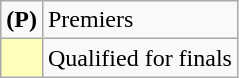<table class=wikitable>
<tr>
<td><strong>(P)</strong></td>
<td>Premiers</td>
</tr>
<tr>
<td bgcolor=FFFFBB></td>
<td>Qualified for finals</td>
</tr>
</table>
